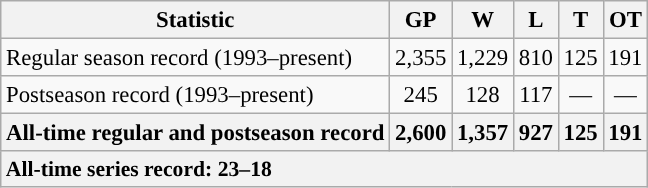<table class="wikitable" style="text-align:center; font-size:95%">
<tr>
<th>Statistic</th>
<th>GP</th>
<th>W</th>
<th>L</th>
<th>T</th>
<th>OT</th>
</tr>
<tr>
<td style="text-align:left;">Regular season record (1993–present)</td>
<td>2,355</td>
<td>1,229</td>
<td>810</td>
<td>125</td>
<td>191</td>
</tr>
<tr>
<td style="text-align:left;">Postseason record (1993–present)</td>
<td>245</td>
<td>128</td>
<td>117</td>
<td>—</td>
<td>—</td>
</tr>
<tr>
<th style="text-align:left;">All-time regular and postseason record</th>
<th>2,600</th>
<th>1,357</th>
<th>927</th>
<th>125</th>
<th>191</th>
</tr>
<tr>
<th colspan="6" style="text-align:left; font-size:95%">All-time series record: 23–18</th>
</tr>
</table>
